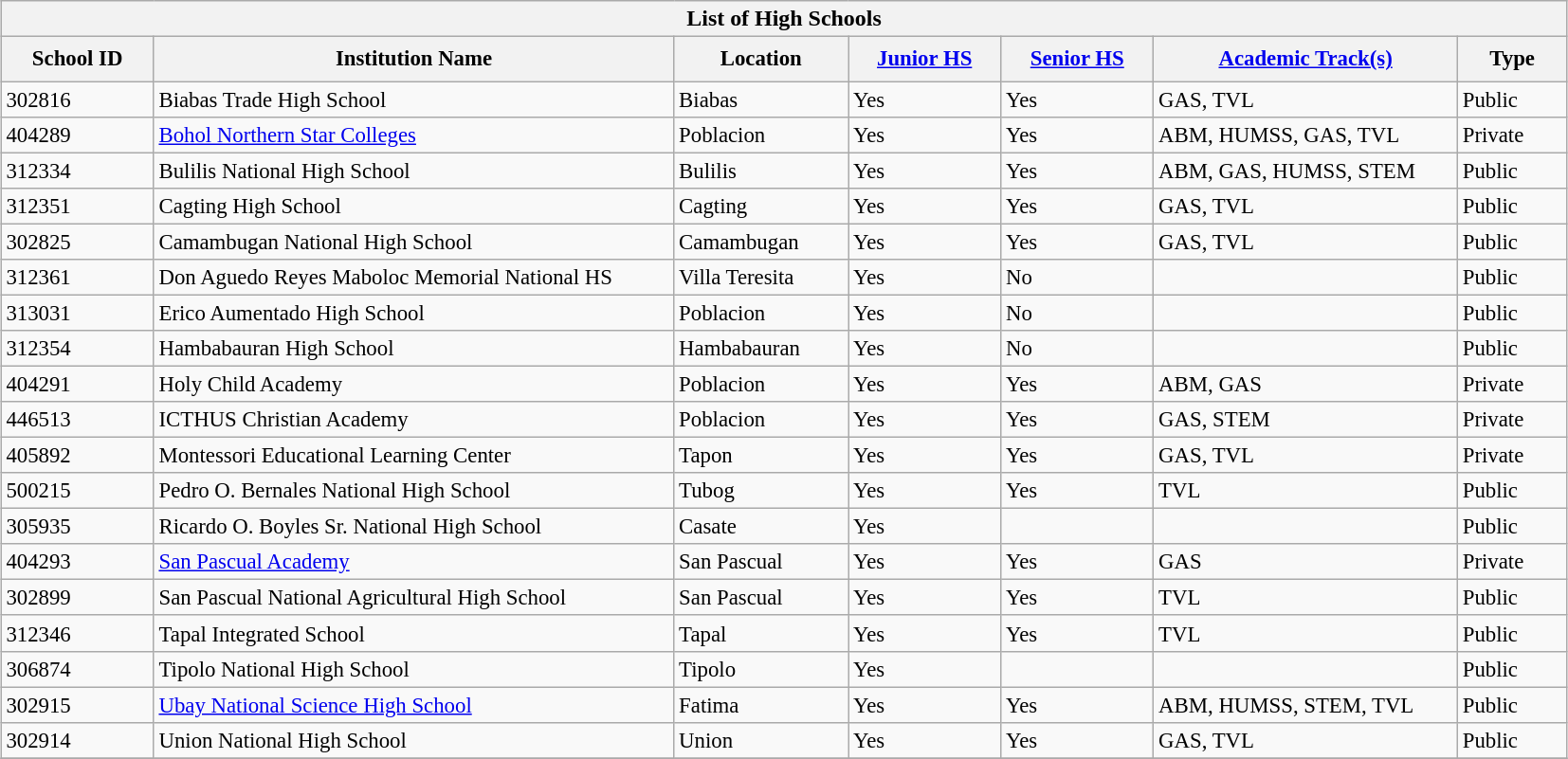<table class="wikitable collapsible collapsed" style="margin:1em auto;font-size:95%;min-width:23em;">
<tr>
<th style="font-size:105%;width:51em;" colspan=7>List of High Schools</th>
</tr>
<tr>
<th style="width: 5em;text-align:center  ;padding: 0.4em 1em;">School ID</th>
<th style="width: 22em;text-align:center  ;padding: 0.4em 1em;">Institution Name</th>
<th style="width: 6em;text-align:center;padding: 0.4em 1em;">Location</th>
<th style="width: 5em;text-align:center;padding: 0.4em 1em;"><a href='#'>Junior HS</a></th>
<th style="width: 5em;text-align:center;padding: 0.4em 1em;"><a href='#'>Senior HS</a></th>
<th style="width: 12em;text-align:center;padding: 0.4em 1em;"><a href='#'>Academic Track(s)</a></th>
<th style="width: 3em;text-align:center;padding: 0.4em 1em;">Type</th>
</tr>
<tr>
<td>302816</td>
<td>Biabas Trade High School</td>
<td>Biabas</td>
<td>Yes</td>
<td>Yes</td>
<td>GAS, TVL</td>
<td>Public</td>
</tr>
<tr>
<td>404289</td>
<td><a href='#'>Bohol Northern Star Colleges</a></td>
<td>Poblacion</td>
<td>Yes</td>
<td>Yes</td>
<td>ABM, HUMSS, GAS, TVL</td>
<td>Private</td>
</tr>
<tr>
<td>312334</td>
<td>Bulilis National High School</td>
<td>Bulilis</td>
<td>Yes</td>
<td>Yes</td>
<td>ABM, GAS, HUMSS, STEM</td>
<td>Public</td>
</tr>
<tr>
<td>312351</td>
<td>Cagting High School</td>
<td>Cagting</td>
<td>Yes</td>
<td>Yes</td>
<td>GAS, TVL</td>
<td>Public</td>
</tr>
<tr>
<td>302825</td>
<td>Camambugan National High School</td>
<td>Camambugan</td>
<td>Yes</td>
<td>Yes</td>
<td>GAS, TVL</td>
<td>Public</td>
</tr>
<tr>
<td>312361</td>
<td>Don Aguedo Reyes Maboloc Memorial National HS</td>
<td>Villa Teresita</td>
<td>Yes</td>
<td>No</td>
<td></td>
<td>Public</td>
</tr>
<tr>
<td>313031</td>
<td>Erico Aumentado High School</td>
<td>Poblacion</td>
<td>Yes</td>
<td>No</td>
<td></td>
<td>Public</td>
</tr>
<tr>
<td>312354</td>
<td>Hambabauran High School</td>
<td>Hambabauran</td>
<td>Yes</td>
<td>No</td>
<td></td>
<td>Public</td>
</tr>
<tr>
<td>404291</td>
<td>Holy Child Academy</td>
<td>Poblacion</td>
<td>Yes</td>
<td>Yes</td>
<td>ABM, GAS</td>
<td>Private</td>
</tr>
<tr>
<td>446513</td>
<td>ICTHUS Christian Academy</td>
<td>Poblacion</td>
<td>Yes</td>
<td>Yes</td>
<td>GAS, STEM</td>
<td>Private</td>
</tr>
<tr>
<td>405892</td>
<td>Montessori Educational Learning Center</td>
<td>Tapon</td>
<td>Yes</td>
<td>Yes</td>
<td>GAS, TVL</td>
<td>Private</td>
</tr>
<tr>
<td>500215</td>
<td>Pedro O. Bernales National High School</td>
<td>Tubog</td>
<td>Yes</td>
<td>Yes</td>
<td>TVL</td>
<td>Public</td>
</tr>
<tr>
<td>305935</td>
<td>Ricardo O. Boyles Sr. National High School</td>
<td>Casate</td>
<td>Yes</td>
<td></td>
<td></td>
<td>Public</td>
</tr>
<tr>
<td>404293</td>
<td><a href='#'>San Pascual Academy</a></td>
<td>San Pascual</td>
<td>Yes</td>
<td>Yes</td>
<td>GAS</td>
<td>Private</td>
</tr>
<tr>
<td>302899</td>
<td>San Pascual National Agricultural High School</td>
<td>San Pascual</td>
<td>Yes</td>
<td>Yes</td>
<td>TVL</td>
<td>Public</td>
</tr>
<tr>
<td>312346</td>
<td>Tapal Integrated School</td>
<td>Tapal</td>
<td>Yes</td>
<td>Yes</td>
<td>TVL</td>
<td>Public</td>
</tr>
<tr>
<td>306874</td>
<td>Tipolo National High School</td>
<td>Tipolo</td>
<td>Yes</td>
<td></td>
<td></td>
<td>Public</td>
</tr>
<tr>
<td>302915</td>
<td><a href='#'>Ubay National Science High School</a></td>
<td>Fatima</td>
<td>Yes</td>
<td>Yes</td>
<td>ABM, HUMSS, STEM, TVL</td>
<td>Public</td>
</tr>
<tr>
<td>302914</td>
<td>Union National High School</td>
<td>Union</td>
<td>Yes</td>
<td>Yes</td>
<td>GAS, TVL</td>
<td>Public</td>
</tr>
<tr>
</tr>
</table>
